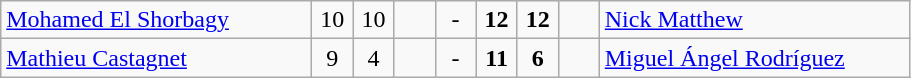<table class="wikitable">
<tr>
<td width=200> <a href='#'>Mohamed El Shorbagy</a></td>
<td style="width:20px; text-align:center;">10</td>
<td style="width:20px; text-align:center;">10</td>
<td style="width:20px; text-align:center;"></td>
<td style="width:20px; text-align:center;">-</td>
<td style="width:20px; text-align:center;"><strong>12</strong></td>
<td style="width:20px; text-align:center;"><strong>12</strong></td>
<td style="width:20px; text-align:center;"></td>
<td width=200> <a href='#'>Nick Matthew</a></td>
</tr>
<tr>
<td> <a href='#'>Mathieu Castagnet</a></td>
<td style="text-align:center;">9</td>
<td style="text-align:center;">4</td>
<td style="text-align:center;"></td>
<td style="text-align:center;">-</td>
<td style="text-align:center;"><strong>11</strong></td>
<td style="text-align:center;"><strong>6</strong></td>
<td style="text-align:center;"></td>
<td> <a href='#'>Miguel Ángel Rodríguez</a></td>
</tr>
</table>
